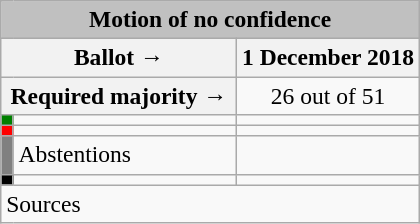<table class="wikitable" style="text-align:center; font-size:98%;">
<tr>
<td colspan="3" align="center" bgcolor="#C0C0C0"><strong>Motion of no confidence</strong></td>
</tr>
<tr>
<th colspan="2" style="width:150px;">Ballot →</th>
<th>1 December 2018</th>
</tr>
<tr>
<th colspan="2">Required majority →</th>
<td>26 out of 51 </td>
</tr>
<tr>
<th style="width:1px; background:green;"></th>
<td style="text-align:left;"></td>
<td></td>
</tr>
<tr>
<th style="background:red;"></th>
<td style="text-align:left;"></td>
<td></td>
</tr>
<tr>
<th style="background:gray;"></th>
<td style="text-align:left;"><span>Abstentions</span></td>
<td></td>
</tr>
<tr>
<th style="background:black;"></th>
<td style="text-align:left;"></td>
<td></td>
</tr>
<tr>
<td style="text-align:left;" colspan="3">Sources</td>
</tr>
</table>
